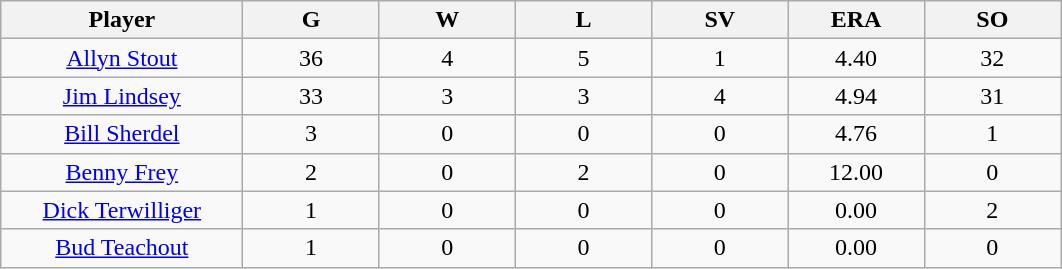<table class="wikitable sortable">
<tr>
<th bgcolor="#DDDDFF" width="16%">Player</th>
<th bgcolor="#DDDDFF" width="9%">G</th>
<th bgcolor="#DDDDFF" width="9%">W</th>
<th bgcolor="#DDDDFF" width="9%">L</th>
<th bgcolor="#DDDDFF" width="9%">SV</th>
<th bgcolor="#DDDDFF" width="9%">ERA</th>
<th bgcolor="#DDDDFF" width="9%">SO</th>
</tr>
<tr align="center">
<td><a href='#'>Allyn Stout</a></td>
<td>36</td>
<td>4</td>
<td>5</td>
<td>1</td>
<td>4.40</td>
<td>32</td>
</tr>
<tr align=center>
<td><a href='#'>Jim Lindsey</a></td>
<td>33</td>
<td>3</td>
<td>3</td>
<td>4</td>
<td>4.94</td>
<td>31</td>
</tr>
<tr align=center>
<td><a href='#'>Bill Sherdel</a></td>
<td>3</td>
<td>0</td>
<td>0</td>
<td>0</td>
<td>4.76</td>
<td>1</td>
</tr>
<tr align=center>
<td><a href='#'>Benny Frey</a></td>
<td>2</td>
<td>0</td>
<td>2</td>
<td>0</td>
<td>12.00</td>
<td>0</td>
</tr>
<tr align=center>
<td><a href='#'>Dick Terwilliger</a></td>
<td>1</td>
<td>0</td>
<td>0</td>
<td>0</td>
<td>0.00</td>
<td>2</td>
</tr>
<tr align=center>
<td><a href='#'>Bud Teachout</a></td>
<td>1</td>
<td>0</td>
<td>0</td>
<td>0</td>
<td>0.00</td>
<td>0</td>
</tr>
</table>
